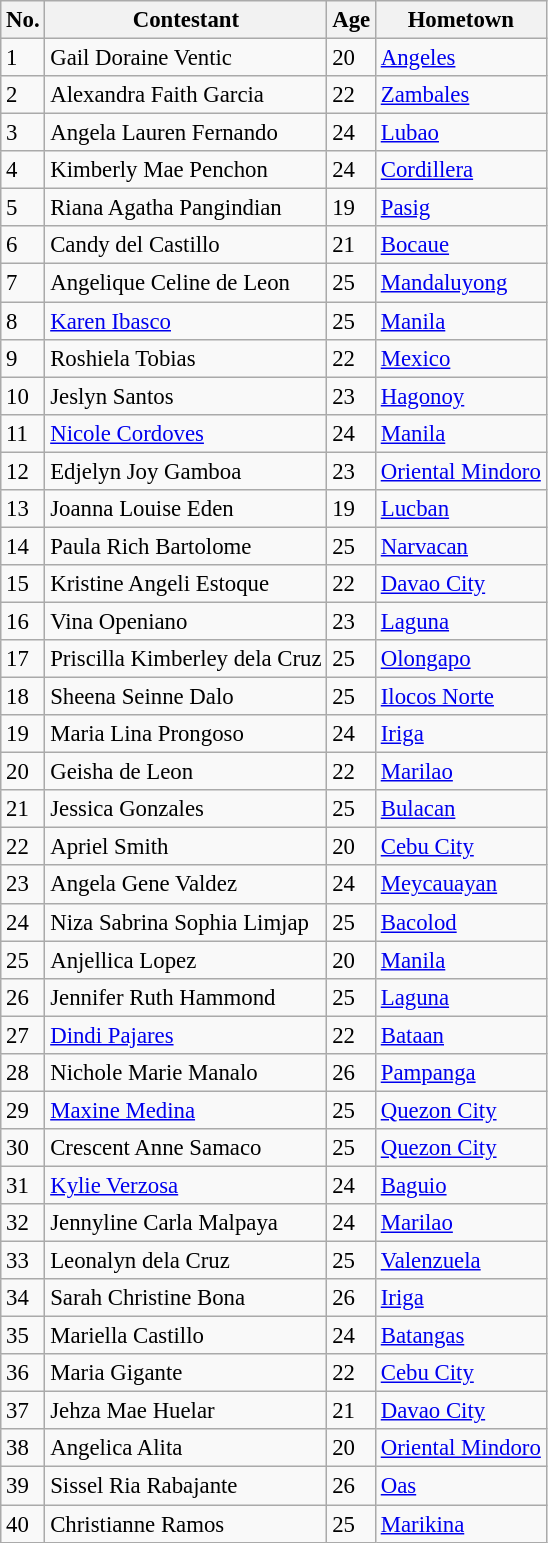<table class="wikitable sortable" style="font-size: 95%;">
<tr>
<th>No.</th>
<th>Contestant</th>
<th>Age</th>
<th>Hometown</th>
</tr>
<tr>
<td>1</td>
<td>Gail Doraine Ventic</td>
<td>20</td>
<td><a href='#'>Angeles</a></td>
</tr>
<tr>
<td>2</td>
<td>Alexandra Faith Garcia</td>
<td>22</td>
<td><a href='#'>Zambales</a></td>
</tr>
<tr>
<td>3</td>
<td>Angela Lauren Fernando</td>
<td>24</td>
<td><a href='#'>Lubao</a></td>
</tr>
<tr>
<td>4</td>
<td>Kimberly Mae Penchon</td>
<td>24</td>
<td><a href='#'>Cordillera</a></td>
</tr>
<tr>
<td>5</td>
<td>Riana Agatha Pangindian</td>
<td>19</td>
<td><a href='#'>Pasig</a></td>
</tr>
<tr>
<td>6</td>
<td>Candy del Castillo</td>
<td>21</td>
<td><a href='#'>Bocaue</a></td>
</tr>
<tr>
<td>7</td>
<td>Angelique Celine de Leon</td>
<td>25</td>
<td><a href='#'>Mandaluyong</a></td>
</tr>
<tr>
<td>8</td>
<td><a href='#'>Karen Ibasco</a></td>
<td>25</td>
<td><a href='#'>Manila</a></td>
</tr>
<tr>
<td>9</td>
<td>Roshiela Tobias</td>
<td>22</td>
<td><a href='#'>Mexico</a></td>
</tr>
<tr>
<td>10</td>
<td>Jeslyn Santos</td>
<td>23</td>
<td><a href='#'>Hagonoy</a></td>
</tr>
<tr>
<td>11</td>
<td><a href='#'>Nicole Cordoves</a></td>
<td>24</td>
<td><a href='#'>Manila</a></td>
</tr>
<tr>
<td>12</td>
<td>Edjelyn Joy Gamboa</td>
<td>23</td>
<td><a href='#'>Oriental Mindoro</a></td>
</tr>
<tr>
<td>13</td>
<td>Joanna Louise Eden</td>
<td>19</td>
<td><a href='#'>Lucban</a></td>
</tr>
<tr>
<td>14</td>
<td>Paula Rich Bartolome</td>
<td>25</td>
<td><a href='#'>Narvacan</a></td>
</tr>
<tr>
<td>15</td>
<td>Kristine Angeli Estoque</td>
<td>22</td>
<td><a href='#'>Davao City</a></td>
</tr>
<tr>
<td>16</td>
<td>Vina Openiano</td>
<td>23</td>
<td><a href='#'>Laguna</a></td>
</tr>
<tr>
<td>17</td>
<td>Priscilla Kimberley dela Cruz</td>
<td>25</td>
<td><a href='#'>Olongapo</a></td>
</tr>
<tr>
<td>18</td>
<td>Sheena Seinne Dalo</td>
<td>25</td>
<td><a href='#'>Ilocos Norte</a></td>
</tr>
<tr>
<td>19</td>
<td>Maria Lina Prongoso</td>
<td>24</td>
<td><a href='#'>Iriga</a></td>
</tr>
<tr>
<td>20</td>
<td>Geisha de Leon</td>
<td>22</td>
<td><a href='#'>Marilao</a></td>
</tr>
<tr>
<td>21</td>
<td>Jessica Gonzales</td>
<td>25</td>
<td><a href='#'>Bulacan</a></td>
</tr>
<tr>
<td>22</td>
<td>Apriel Smith</td>
<td>20</td>
<td><a href='#'>Cebu City</a></td>
</tr>
<tr>
<td>23</td>
<td>Angela Gene Valdez</td>
<td>24</td>
<td><a href='#'>Meycauayan</a></td>
</tr>
<tr>
<td>24</td>
<td>Niza Sabrina Sophia Limjap</td>
<td>25</td>
<td><a href='#'>Bacolod</a></td>
</tr>
<tr>
<td>25</td>
<td>Anjellica Lopez</td>
<td>20</td>
<td><a href='#'>Manila</a></td>
</tr>
<tr>
<td>26</td>
<td>Jennifer Ruth Hammond</td>
<td>25</td>
<td><a href='#'>Laguna</a></td>
</tr>
<tr>
<td>27</td>
<td><a href='#'>Dindi Pajares</a></td>
<td>22</td>
<td><a href='#'>Bataan</a></td>
</tr>
<tr>
<td>28</td>
<td>Nichole Marie Manalo</td>
<td>26</td>
<td><a href='#'>Pampanga</a></td>
</tr>
<tr>
<td>29</td>
<td><a href='#'>Maxine Medina</a></td>
<td>25</td>
<td><a href='#'>Quezon City</a></td>
</tr>
<tr>
<td>30</td>
<td>Crescent Anne Samaco</td>
<td>25</td>
<td><a href='#'>Quezon City</a></td>
</tr>
<tr>
<td>31</td>
<td><a href='#'>Kylie Verzosa</a></td>
<td>24</td>
<td><a href='#'>Baguio</a></td>
</tr>
<tr>
<td>32</td>
<td>Jennyline Carla Malpaya</td>
<td>24</td>
<td><a href='#'>Marilao</a></td>
</tr>
<tr>
<td>33</td>
<td>Leonalyn dela Cruz</td>
<td>25</td>
<td><a href='#'>Valenzuela</a></td>
</tr>
<tr>
<td>34</td>
<td>Sarah Christine Bona</td>
<td>26</td>
<td><a href='#'>Iriga</a></td>
</tr>
<tr>
<td>35</td>
<td>Mariella Castillo</td>
<td>24</td>
<td><a href='#'>Batangas</a></td>
</tr>
<tr>
<td>36</td>
<td>Maria Gigante</td>
<td>22</td>
<td><a href='#'>Cebu City</a></td>
</tr>
<tr>
<td>37</td>
<td>Jehza Mae Huelar</td>
<td>21</td>
<td><a href='#'>Davao City</a></td>
</tr>
<tr>
<td>38</td>
<td>Angelica Alita</td>
<td>20</td>
<td><a href='#'>Oriental Mindoro</a></td>
</tr>
<tr>
<td>39</td>
<td>Sissel Ria Rabajante</td>
<td>26</td>
<td><a href='#'>Oas</a></td>
</tr>
<tr>
<td>40</td>
<td>Christianne Ramos</td>
<td>25</td>
<td><a href='#'>Marikina</a></td>
</tr>
</table>
